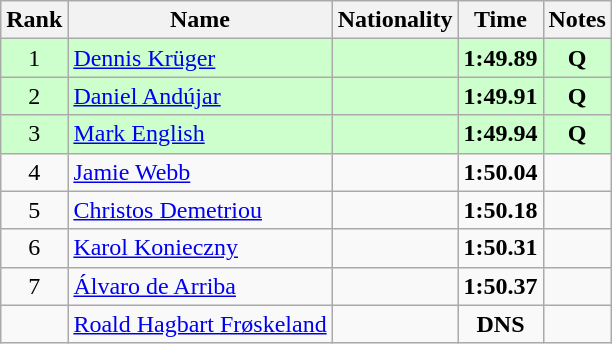<table class="wikitable sortable" style="text-align:center">
<tr>
<th>Rank</th>
<th>Name</th>
<th>Nationality</th>
<th>Time</th>
<th>Notes</th>
</tr>
<tr bgcolor=ccffcc>
<td>1</td>
<td align=left><a href='#'>Dennis Krüger</a></td>
<td align=left></td>
<td><strong>1:49.89</strong></td>
<td><strong>Q</strong></td>
</tr>
<tr bgcolor=ccffcc>
<td>2</td>
<td align=left><a href='#'>Daniel Andújar</a></td>
<td align=left></td>
<td><strong>1:49.91</strong></td>
<td><strong>Q</strong></td>
</tr>
<tr bgcolor=ccffcc>
<td>3</td>
<td align=left><a href='#'>Mark English</a></td>
<td align=left></td>
<td><strong>1:49.94</strong></td>
<td><strong>Q</strong></td>
</tr>
<tr>
<td>4</td>
<td align=left><a href='#'>Jamie Webb</a></td>
<td align=left></td>
<td><strong>1:50.04</strong></td>
<td></td>
</tr>
<tr>
<td>5</td>
<td align=left><a href='#'>Christos Demetriou</a></td>
<td align=left></td>
<td><strong>1:50.18</strong></td>
<td></td>
</tr>
<tr>
<td>6</td>
<td align=left><a href='#'>Karol Konieczny</a></td>
<td align=left></td>
<td><strong>1:50.31</strong></td>
<td></td>
</tr>
<tr>
<td>7</td>
<td align=left><a href='#'>Álvaro de Arriba</a></td>
<td align=left></td>
<td><strong>1:50.37</strong></td>
<td></td>
</tr>
<tr>
<td></td>
<td align=left><a href='#'>Roald Hagbart Frøskeland</a></td>
<td align=left></td>
<td><strong>DNS</strong></td>
<td></td>
</tr>
</table>
